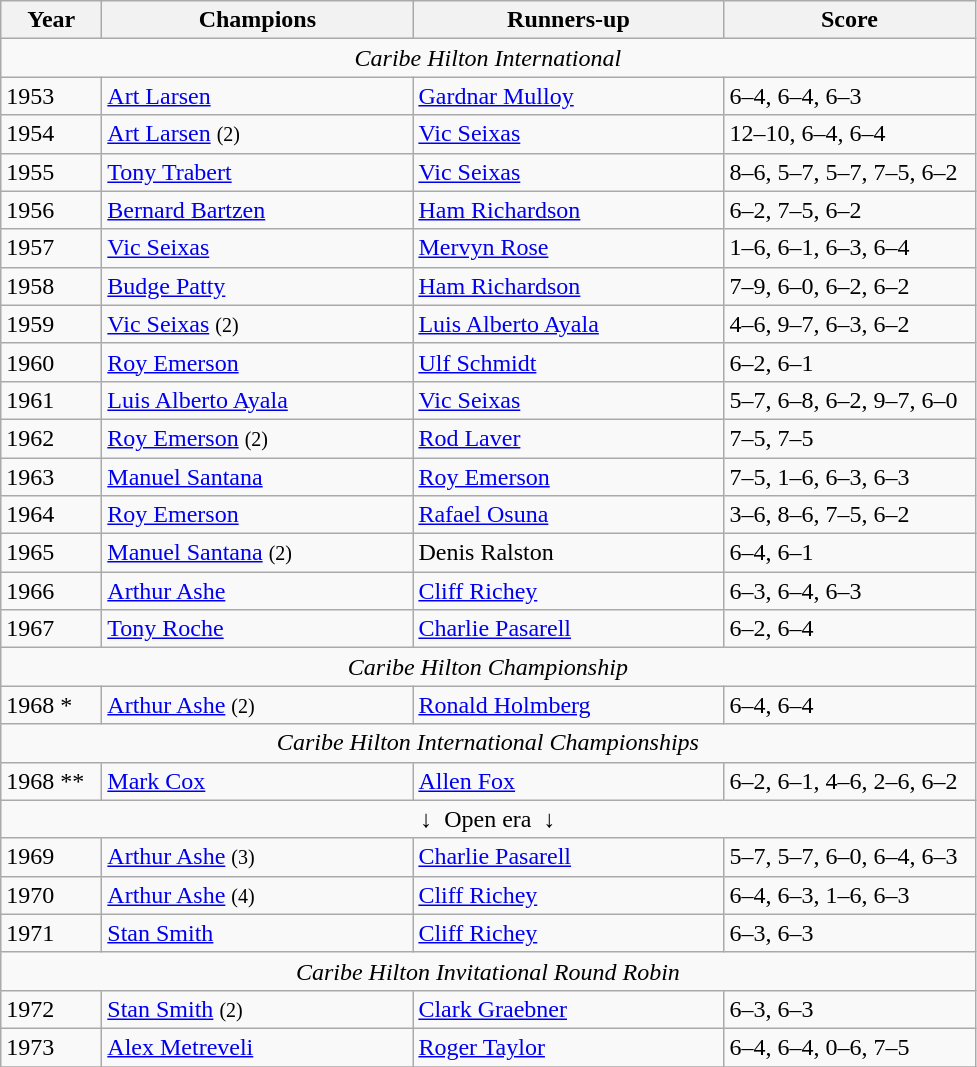<table class="wikitable">
<tr>
<th style="width:60px;">Year</th>
<th style="width:200px;">Champions</th>
<th style="width:200px;">Runners-up</th>
<th style="width:160px;">Score</th>
</tr>
<tr>
<td colspan=4 align=center><em>Caribe Hilton International</em></td>
</tr>
<tr>
<td>1953</td>
<td> <a href='#'>Art Larsen</a></td>
<td> <a href='#'>Gardnar Mulloy</a></td>
<td>6–4, 6–4, 6–3</td>
</tr>
<tr>
<td>1954</td>
<td> <a href='#'>Art Larsen</a> <small>(2)</small></td>
<td> <a href='#'>Vic Seixas</a></td>
<td>12–10, 6–4, 6–4</td>
</tr>
<tr>
<td>1955</td>
<td> <a href='#'>Tony Trabert</a></td>
<td> <a href='#'>Vic Seixas</a></td>
<td>8–6, 5–7, 5–7, 7–5, 6–2</td>
</tr>
<tr>
<td>1956</td>
<td> <a href='#'>Bernard Bartzen</a></td>
<td> <a href='#'>Ham Richardson</a></td>
<td>6–2, 7–5, 6–2</td>
</tr>
<tr>
<td>1957</td>
<td> <a href='#'>Vic Seixas</a></td>
<td> <a href='#'>Mervyn Rose</a></td>
<td>1–6, 6–1, 6–3, 6–4</td>
</tr>
<tr>
<td>1958</td>
<td> <a href='#'>Budge Patty</a></td>
<td> <a href='#'>Ham Richardson</a></td>
<td>7–9, 6–0, 6–2, 6–2</td>
</tr>
<tr>
<td>1959</td>
<td> <a href='#'>Vic Seixas</a> <small>(2)</small></td>
<td> <a href='#'>Luis Alberto Ayala</a></td>
<td>4–6, 9–7, 6–3, 6–2</td>
</tr>
<tr>
<td>1960</td>
<td> <a href='#'>Roy Emerson</a></td>
<td> <a href='#'>Ulf Schmidt</a></td>
<td>6–2, 6–1</td>
</tr>
<tr>
<td>1961</td>
<td> <a href='#'>Luis Alberto Ayala</a></td>
<td> <a href='#'>Vic Seixas</a></td>
<td>5–7, 6–8, 6–2, 9–7, 6–0</td>
</tr>
<tr>
<td>1962</td>
<td> <a href='#'>Roy Emerson</a> <small>(2)</small></td>
<td> <a href='#'>Rod Laver</a></td>
<td>7–5, 7–5</td>
</tr>
<tr>
<td>1963</td>
<td> <a href='#'>Manuel Santana</a></td>
<td> <a href='#'>Roy Emerson</a></td>
<td>7–5, 1–6, 6–3, 6–3</td>
</tr>
<tr>
<td>1964</td>
<td> <a href='#'>Roy Emerson</a></td>
<td> <a href='#'>Rafael Osuna</a></td>
<td>3–6, 8–6, 7–5, 6–2</td>
</tr>
<tr>
<td>1965</td>
<td> <a href='#'>Manuel Santana</a> <small>(2)</small></td>
<td> Denis Ralston</td>
<td>6–4, 6–1</td>
</tr>
<tr>
<td>1966</td>
<td> <a href='#'>Arthur Ashe</a></td>
<td> <a href='#'>Cliff Richey</a></td>
<td>6–3, 6–4, 6–3</td>
</tr>
<tr>
<td>1967</td>
<td> <a href='#'>Tony Roche</a></td>
<td> <a href='#'>Charlie Pasarell</a></td>
<td>6–2, 6–4</td>
</tr>
<tr>
<td colspan=4 align=center><em>Caribe Hilton Championship</em></td>
</tr>
<tr>
<td>1968 *</td>
<td> <a href='#'>Arthur Ashe</a> <small>(2)</small></td>
<td> <a href='#'>Ronald Holmberg</a></td>
<td>6–4, 6–4</td>
</tr>
<tr>
<td colspan=4 align=center><em>Caribe Hilton International Championships</em></td>
</tr>
<tr>
<td>1968 **</td>
<td> <a href='#'>Mark Cox</a></td>
<td> <a href='#'>Allen Fox</a></td>
<td>6–2, 6–1, 4–6, 2–6, 6–2</td>
</tr>
<tr>
<td colspan="4" align="center">↓  Open era  ↓</td>
</tr>
<tr>
<td>1969</td>
<td> <a href='#'>Arthur Ashe</a> <small>(3)</small></td>
<td> <a href='#'>Charlie Pasarell</a></td>
<td>5–7, 5–7, 6–0, 6–4, 6–3</td>
</tr>
<tr>
<td>1970</td>
<td> <a href='#'>Arthur Ashe</a> <small>(4)</small></td>
<td> <a href='#'>Cliff Richey</a></td>
<td>6–4, 6–3, 1–6, 6–3</td>
</tr>
<tr>
<td>1971</td>
<td> <a href='#'>Stan Smith</a></td>
<td> <a href='#'>Cliff Richey</a></td>
<td>6–3, 6–3</td>
</tr>
<tr>
<td colspan=4 align=center><em>Caribe Hilton Invitational Round Robin</em></td>
</tr>
<tr>
<td>1972</td>
<td> <a href='#'>Stan Smith</a> <small>(2)</small></td>
<td> <a href='#'>Clark Graebner</a></td>
<td>6–3, 6–3</td>
</tr>
<tr>
<td>1973</td>
<td> <a href='#'>Alex Metreveli</a></td>
<td> <a href='#'>Roger Taylor</a></td>
<td>6–4, 6–4, 0–6, 7–5</td>
</tr>
<tr>
</tr>
</table>
